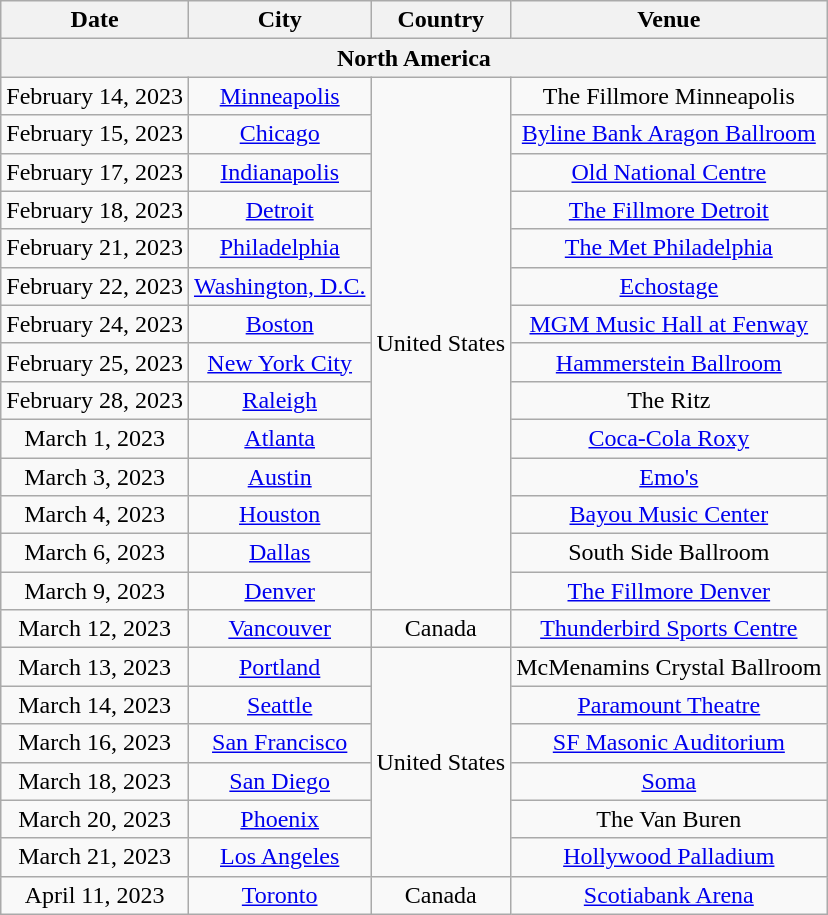<table class="wikitable plainrowheaders" style="text-align:center;">
<tr>
<th scope="col">Date</th>
<th scope="col">City</th>
<th scope="col">Country</th>
<th scope="col">Venue</th>
</tr>
<tr>
<th colspan="5">North America</th>
</tr>
<tr>
<td>February 14, 2023</td>
<td><a href='#'>Minneapolis</a></td>
<td rowspan="14">United States</td>
<td>The Fillmore Minneapolis</td>
</tr>
<tr>
<td>February 15, 2023</td>
<td><a href='#'>Chicago</a></td>
<td><a href='#'>Byline Bank Aragon Ballroom</a></td>
</tr>
<tr>
<td>February 17, 2023</td>
<td><a href='#'>Indianapolis</a></td>
<td><a href='#'>Old National Centre</a></td>
</tr>
<tr>
<td>February 18, 2023</td>
<td><a href='#'>Detroit</a></td>
<td><a href='#'>The Fillmore Detroit</a></td>
</tr>
<tr>
<td>February 21, 2023</td>
<td><a href='#'>Philadelphia</a></td>
<td><a href='#'>The Met Philadelphia</a></td>
</tr>
<tr>
<td>February 22, 2023</td>
<td><a href='#'>Washington, D.C.</a></td>
<td><a href='#'>Echostage</a></td>
</tr>
<tr>
<td>February 24, 2023</td>
<td><a href='#'>Boston</a></td>
<td><a href='#'>MGM Music Hall at Fenway</a></td>
</tr>
<tr>
<td>February 25, 2023</td>
<td><a href='#'>New York City</a></td>
<td><a href='#'>Hammerstein Ballroom</a></td>
</tr>
<tr>
<td>February 28, 2023</td>
<td><a href='#'>Raleigh</a></td>
<td>The Ritz</td>
</tr>
<tr>
<td>March 1, 2023</td>
<td><a href='#'>Atlanta</a></td>
<td><a href='#'>Coca-Cola Roxy</a></td>
</tr>
<tr>
<td>March 3, 2023</td>
<td><a href='#'>Austin</a></td>
<td><a href='#'>Emo's</a></td>
</tr>
<tr>
<td>March 4, 2023</td>
<td><a href='#'>Houston</a></td>
<td><a href='#'>Bayou Music Center</a></td>
</tr>
<tr>
<td>March 6, 2023</td>
<td><a href='#'>Dallas</a></td>
<td>South Side Ballroom</td>
</tr>
<tr>
<td>March 9, 2023</td>
<td><a href='#'>Denver</a></td>
<td><a href='#'>The Fillmore Denver</a></td>
</tr>
<tr>
<td>March 12, 2023</td>
<td><a href='#'>Vancouver</a></td>
<td>Canada</td>
<td><a href='#'>Thunderbird Sports Centre</a></td>
</tr>
<tr>
<td>March 13, 2023</td>
<td><a href='#'>Portland</a></td>
<td rowspan="6">United States</td>
<td>McMenamins Crystal Ballroom</td>
</tr>
<tr>
<td>March 14, 2023</td>
<td><a href='#'>Seattle</a></td>
<td><a href='#'>Paramount Theatre</a></td>
</tr>
<tr>
<td>March 16, 2023</td>
<td><a href='#'>San Francisco</a></td>
<td><a href='#'>SF Masonic Auditorium</a></td>
</tr>
<tr>
<td>March 18, 2023</td>
<td><a href='#'>San Diego</a></td>
<td><a href='#'>Soma</a></td>
</tr>
<tr>
<td>March 20, 2023</td>
<td><a href='#'>Phoenix</a></td>
<td>The Van Buren</td>
</tr>
<tr>
<td>March 21, 2023</td>
<td><a href='#'>Los Angeles</a></td>
<td><a href='#'>Hollywood Palladium</a></td>
</tr>
<tr>
<td>April 11, 2023</td>
<td><a href='#'>Toronto</a></td>
<td>Canada</td>
<td><a href='#'>Scotiabank Arena</a></td>
</tr>
</table>
